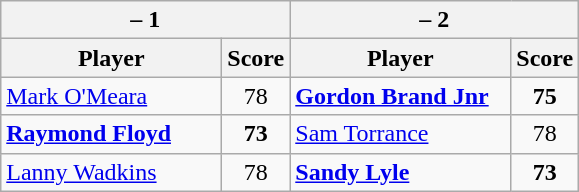<table class=wikitable>
<tr>
<th colspan=2> – 1</th>
<th colspan=2> – 2</th>
</tr>
<tr>
<th width=140>Player</th>
<th>Score</th>
<th width=140>Player</th>
<th>Score</th>
</tr>
<tr>
<td><a href='#'>Mark O'Meara</a></td>
<td align=center>78</td>
<td><strong><a href='#'>Gordon Brand Jnr</a></strong></td>
<td align=center><strong>75</strong></td>
</tr>
<tr>
<td><strong><a href='#'>Raymond Floyd</a></strong></td>
<td align=center><strong>73</strong></td>
<td><a href='#'>Sam Torrance</a></td>
<td align=center>78</td>
</tr>
<tr>
<td><a href='#'>Lanny Wadkins</a></td>
<td align=center>78</td>
<td><strong><a href='#'>Sandy Lyle</a></strong></td>
<td align=center><strong>73</strong></td>
</tr>
</table>
